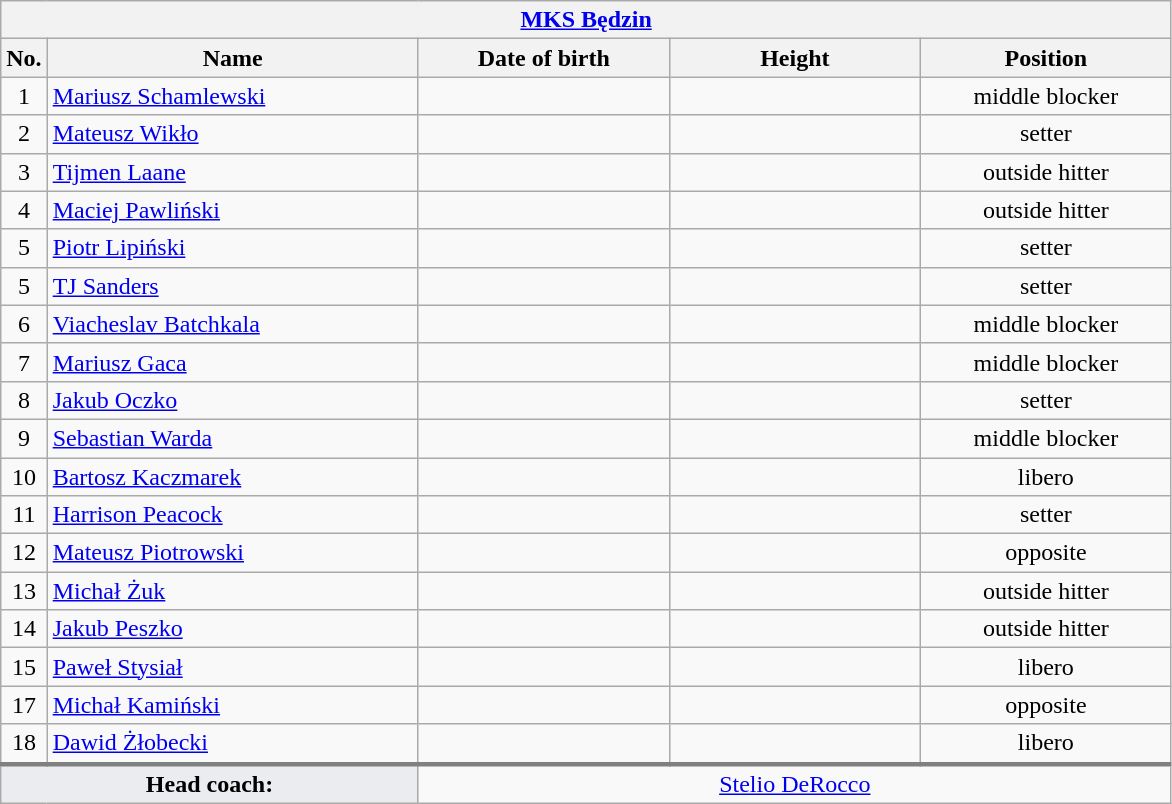<table class="wikitable collapsible collapsed" style="font-size:100%; text-align:center">
<tr>
<th colspan=5 style="width:30em"><a href='#'>MKS Będzin</a></th>
</tr>
<tr>
<th>No.</th>
<th style="width:15em">Name</th>
<th style="width:10em">Date of birth</th>
<th style="width:10em">Height</th>
<th style="width:10em">Position</th>
</tr>
<tr>
<td>1</td>
<td align=left> <a href='#'>Mariusz Schamlewski</a></td>
<td align=right></td>
<td></td>
<td>middle blocker</td>
</tr>
<tr>
<td>2</td>
<td align=left> <a href='#'>Mateusz Wikło</a></td>
<td align=right></td>
<td></td>
<td>setter</td>
</tr>
<tr>
<td>3</td>
<td align=left> <a href='#'>Tijmen Laane</a></td>
<td align=right></td>
<td></td>
<td>outside hitter</td>
</tr>
<tr>
<td>4</td>
<td align=left> <a href='#'>Maciej Pawliński</a></td>
<td align=right></td>
<td></td>
<td>outside hitter</td>
</tr>
<tr>
<td>5</td>
<td align=left> <a href='#'>Piotr Lipiński</a></td>
<td align=right></td>
<td></td>
<td>setter</td>
</tr>
<tr>
<td>5</td>
<td align=left> <a href='#'>TJ Sanders</a></td>
<td align=right></td>
<td></td>
<td>setter</td>
</tr>
<tr>
<td>6</td>
<td align=left> <a href='#'>Viacheslav Batchkala</a></td>
<td align=right></td>
<td></td>
<td>middle blocker</td>
</tr>
<tr>
<td>7</td>
<td align=left> <a href='#'>Mariusz Gaca</a></td>
<td align=right></td>
<td></td>
<td>middle blocker</td>
</tr>
<tr>
<td>8</td>
<td align=left> <a href='#'>Jakub Oczko</a></td>
<td align=right></td>
<td></td>
<td>setter</td>
</tr>
<tr>
<td>9</td>
<td align=left> <a href='#'>Sebastian Warda</a></td>
<td align=right></td>
<td></td>
<td>middle blocker</td>
</tr>
<tr>
<td>10</td>
<td align=left> <a href='#'>Bartosz Kaczmarek</a></td>
<td align=right></td>
<td></td>
<td>libero</td>
</tr>
<tr>
<td>11</td>
<td align=left> <a href='#'>Harrison Peacock</a></td>
<td align=right></td>
<td></td>
<td>setter</td>
</tr>
<tr>
<td>12</td>
<td align=left> <a href='#'>Mateusz Piotrowski</a></td>
<td align=right></td>
<td></td>
<td>opposite</td>
</tr>
<tr>
<td>13</td>
<td align=left> <a href='#'>Michał Żuk</a></td>
<td align=right></td>
<td></td>
<td>outside hitter</td>
</tr>
<tr>
<td>14</td>
<td align=left> <a href='#'>Jakub Peszko</a></td>
<td align=right></td>
<td></td>
<td>outside hitter</td>
</tr>
<tr>
<td>15</td>
<td align=left> <a href='#'>Paweł Stysiał</a></td>
<td align=right></td>
<td></td>
<td>libero</td>
</tr>
<tr>
<td>17</td>
<td align=left> <a href='#'>Michał Kamiński</a></td>
<td align=right></td>
<td></td>
<td>opposite</td>
</tr>
<tr>
<td>18</td>
<td align=left> <a href='#'>Dawid Żłobecki</a></td>
<td align=right></td>
<td></td>
<td>libero</td>
</tr>
<tr style="border-top: 3px solid grey">
<td colspan=2 style="background:#EAECF0"><strong>Head coach:</strong></td>
<td colspan=3> <a href='#'>Stelio DeRocco</a></td>
</tr>
</table>
